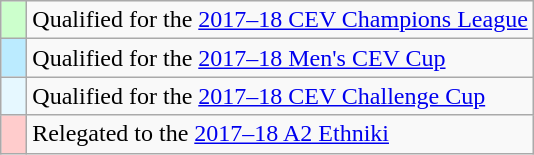<table class="wikitable" style="text-align: left;">
<tr>
<td width=10px bgcolor=#ccffcc></td>
<td>Qualified for the <a href='#'>2017–18 CEV Champions League</a></td>
</tr>
<tr>
<td width=10px bgcolor=#bbebff></td>
<td>Qualified for the <a href='#'>2017–18 Men's CEV Cup</a></td>
</tr>
<tr>
<td width=10px bgcolor=#e6f8ff></td>
<td>Qualified for the <a href='#'>2017–18 CEV Challenge Cup</a></td>
</tr>
<tr>
<td width=10px bgcolor=#FFCCCC></td>
<td>Relegated to the <a href='#'>2017–18 A2 Ethniki</a></td>
</tr>
</table>
